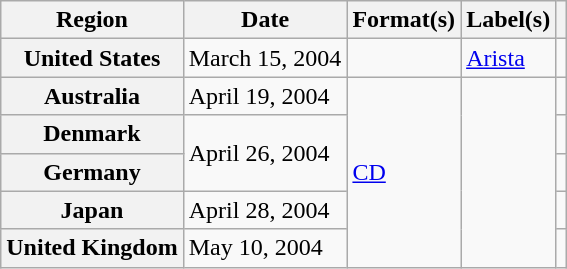<table class="wikitable plainrowheaders">
<tr>
<th scope="col">Region</th>
<th scope="col">Date</th>
<th scope="col">Format(s)</th>
<th scope="col">Label(s)</th>
<th scope="col"></th>
</tr>
<tr>
<th scope="row">United States</th>
<td>March 15, 2004</td>
<td></td>
<td><a href='#'>Arista</a></td>
<td align="center"></td>
</tr>
<tr>
<th scope="row">Australia</th>
<td>April 19, 2004</td>
<td rowspan="5"><a href='#'>CD</a></td>
<td rowspan="5"></td>
<td align="center"></td>
</tr>
<tr>
<th scope="row">Denmark</th>
<td rowspan="2">April 26, 2004</td>
<td align="center"></td>
</tr>
<tr>
<th scope="row">Germany</th>
<td align="center"></td>
</tr>
<tr>
<th scope="row">Japan</th>
<td>April 28, 2004</td>
<td align="center"></td>
</tr>
<tr>
<th scope="row">United Kingdom</th>
<td>May 10, 2004</td>
<td align="center"></td>
</tr>
</table>
